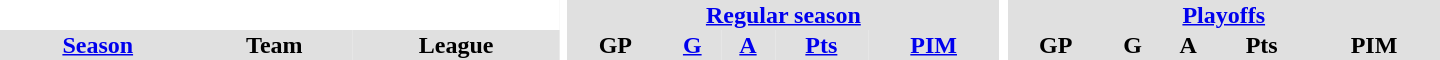<table border="0" cellpadding="1" cellspacing="0" style="text-align:center; width:60em">
<tr bgcolor="#e0e0e0">
<th colspan="3" bgcolor="#ffffff"></th>
<th rowspan="99" bgcolor="#ffffff"></th>
<th colspan="5"><a href='#'>Regular season</a></th>
<th rowspan="99" bgcolor="#ffffff"></th>
<th colspan="5"><a href='#'>Playoffs</a></th>
</tr>
<tr bgcolor="#e0e0e0">
<th><a href='#'>Season</a></th>
<th>Team</th>
<th>League</th>
<th>GP</th>
<th><a href='#'>G</a></th>
<th><a href='#'>A</a></th>
<th><a href='#'>Pts</a></th>
<th><a href='#'>PIM</a></th>
<th>GP</th>
<th>G</th>
<th>A</th>
<th>Pts</th>
<th>PIM</th>
</tr>
</table>
